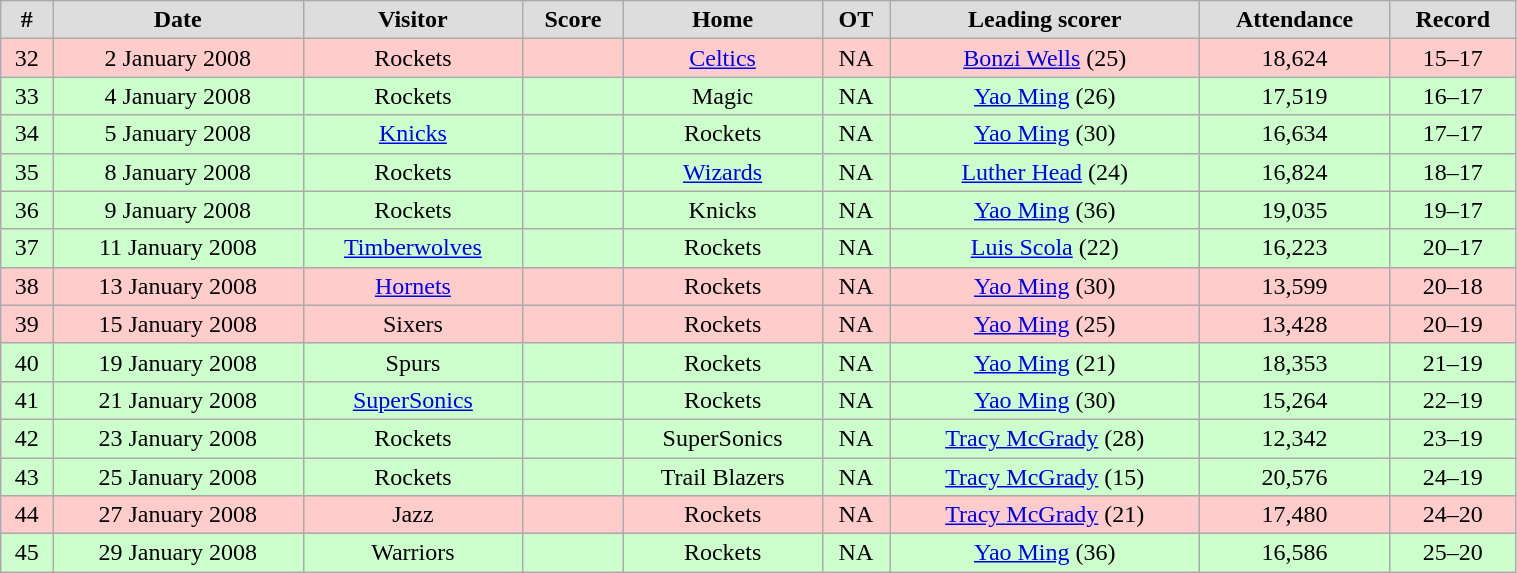<table class="wikitable" width="80%">
<tr align="center"  bgcolor="#dddddd">
<td><strong>#</strong></td>
<td><strong>Date</strong></td>
<td><strong>Visitor</strong></td>
<td><strong>Score</strong></td>
<td><strong>Home</strong></td>
<td><strong>OT</strong></td>
<td><strong>Leading scorer</strong></td>
<td><strong>Attendance</strong></td>
<td><strong>Record</strong></td>
</tr>
<tr align="center" bgcolor="#ffcccc">
<td>32</td>
<td>2 January 2008</td>
<td>Rockets</td>
<td></td>
<td><a href='#'>Celtics</a></td>
<td>NA</td>
<td><a href='#'>Bonzi Wells</a> (25)</td>
<td>18,624</td>
<td>15–17</td>
</tr>
<tr align="center" bgcolor="#ccffcc">
<td>33</td>
<td>4 January 2008</td>
<td>Rockets</td>
<td></td>
<td>Magic</td>
<td>NA</td>
<td><a href='#'>Yao Ming</a> (26)</td>
<td>17,519</td>
<td>16–17</td>
</tr>
<tr align="center" bgcolor="#ccffcc">
<td>34</td>
<td>5 January 2008</td>
<td><a href='#'>Knicks</a></td>
<td></td>
<td>Rockets</td>
<td>NA</td>
<td><a href='#'>Yao Ming</a> (30)</td>
<td>16,634</td>
<td>17–17</td>
</tr>
<tr align="center" bgcolor="#ccffcc">
<td>35</td>
<td>8 January 2008</td>
<td>Rockets</td>
<td></td>
<td><a href='#'>Wizards</a></td>
<td>NA</td>
<td><a href='#'>Luther Head</a> (24)</td>
<td>16,824</td>
<td>18–17</td>
</tr>
<tr align="center" bgcolor="#ccffcc">
<td>36</td>
<td>9 January 2008</td>
<td>Rockets</td>
<td></td>
<td>Knicks</td>
<td>NA</td>
<td><a href='#'>Yao Ming</a> (36)</td>
<td>19,035</td>
<td>19–17</td>
</tr>
<tr align="center" bgcolor="#ccffcc">
<td>37</td>
<td>11 January 2008</td>
<td><a href='#'>Timberwolves</a></td>
<td></td>
<td>Rockets</td>
<td>NA</td>
<td><a href='#'>Luis Scola</a> (22)</td>
<td>16,223</td>
<td>20–17</td>
</tr>
<tr align="center" bgcolor="#ffcccc">
<td>38</td>
<td>13 January 2008</td>
<td><a href='#'>Hornets</a></td>
<td></td>
<td>Rockets</td>
<td>NA</td>
<td><a href='#'>Yao Ming</a> (30)</td>
<td>13,599</td>
<td>20–18</td>
</tr>
<tr align="center" bgcolor="#ffcccc">
<td>39</td>
<td>15 January 2008</td>
<td>Sixers</td>
<td></td>
<td>Rockets</td>
<td>NA</td>
<td><a href='#'>Yao Ming</a> (25)</td>
<td>13,428</td>
<td>20–19</td>
</tr>
<tr align="center" bgcolor="#ccffcc">
<td>40</td>
<td>19 January 2008</td>
<td>Spurs</td>
<td></td>
<td>Rockets</td>
<td>NA</td>
<td><a href='#'>Yao Ming</a> (21)</td>
<td>18,353</td>
<td>21–19</td>
</tr>
<tr align="center" bgcolor="#ccffcc">
<td>41</td>
<td>21 January 2008</td>
<td><a href='#'>SuperSonics</a></td>
<td></td>
<td>Rockets</td>
<td>NA</td>
<td><a href='#'>Yao Ming</a> (30)</td>
<td>15,264</td>
<td>22–19</td>
</tr>
<tr align="center" bgcolor="#ccffcc">
<td>42</td>
<td>23 January 2008</td>
<td>Rockets</td>
<td></td>
<td>SuperSonics</td>
<td>NA</td>
<td><a href='#'>Tracy McGrady</a> (28)</td>
<td>12,342</td>
<td>23–19</td>
</tr>
<tr align="center" bgcolor="#ccffcc">
<td>43</td>
<td>25 January 2008</td>
<td>Rockets</td>
<td></td>
<td>Trail Blazers</td>
<td>NA</td>
<td><a href='#'>Tracy McGrady</a> (15)</td>
<td>20,576</td>
<td>24–19</td>
</tr>
<tr align="center" bgcolor="#ffcccc">
<td>44</td>
<td>27 January 2008</td>
<td>Jazz</td>
<td></td>
<td>Rockets</td>
<td>NA</td>
<td><a href='#'>Tracy McGrady</a> (21)</td>
<td>17,480</td>
<td>24–20</td>
</tr>
<tr align="center" bgcolor="#ccffcc">
<td>45</td>
<td>29 January 2008</td>
<td>Warriors</td>
<td></td>
<td>Rockets</td>
<td>NA</td>
<td><a href='#'>Yao Ming</a> (36)</td>
<td>16,586</td>
<td>25–20</td>
</tr>
</table>
